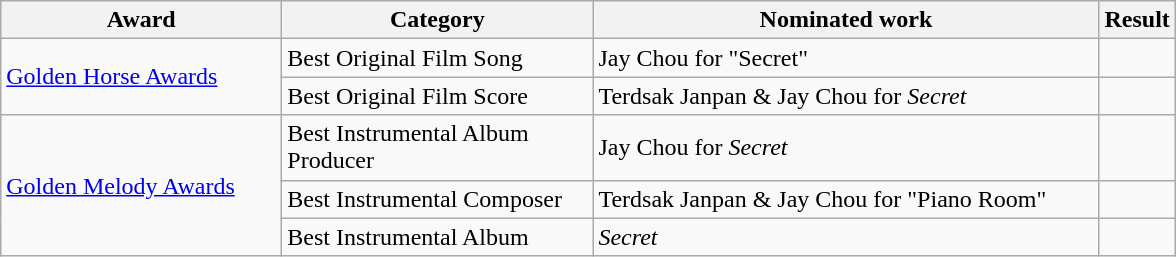<table class="wikitable">
<tr>
<th width="180">Award</th>
<th width="200">Category</th>
<th width="330">Nominated work</th>
<th>Result</th>
</tr>
<tr>
<td rowspan="2"><a href='#'>Golden Horse Awards</a></td>
<td>Best Original Film Song</td>
<td>Jay Chou for "Secret"</td>
<td></td>
</tr>
<tr>
<td>Best Original Film Score</td>
<td>Terdsak Janpan & Jay Chou for <em>Secret</em></td>
<td></td>
</tr>
<tr>
<td rowspan="3"><a href='#'>Golden Melody Awards</a></td>
<td>Best Instrumental Album Producer</td>
<td>Jay Chou for <em>Secret</em></td>
<td></td>
</tr>
<tr>
<td>Best Instrumental Composer</td>
<td>Terdsak Janpan & Jay Chou for "Piano Room"</td>
<td></td>
</tr>
<tr>
<td>Best Instrumental Album</td>
<td><em>Secret</em></td>
<td></td>
</tr>
</table>
